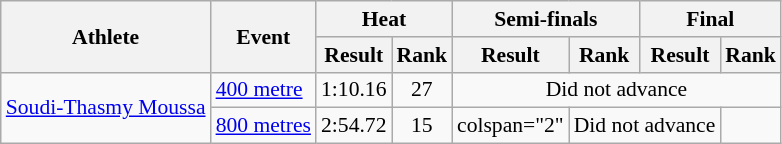<table class="wikitable" style="font-size:90%; text-align:center">
<tr>
<th rowspan="2">Athlete</th>
<th rowspan="2">Event</th>
<th colspan="2">Heat</th>
<th colspan="2">Semi-finals</th>
<th colspan="2">Final</th>
</tr>
<tr>
<th>Result</th>
<th>Rank</th>
<th>Result</th>
<th>Rank</th>
<th>Result</th>
<th>Rank</th>
</tr>
<tr>
<td align="left"  rowspan="2"><a href='#'>Soudi-Thasmy Moussa</a></td>
<td align="left"><a href='#'> 400 metre</a></td>
<td>1:10.16</td>
<td>27</td>
<td colspan="4">Did not advance</td>
</tr>
<tr>
<td align="left"><a href='#'>800 metres</a></td>
<td>2:54.72</td>
<td>15</td>
<td>colspan="2" </td>
<td colspan="2">Did not advance</td>
</tr>
</table>
